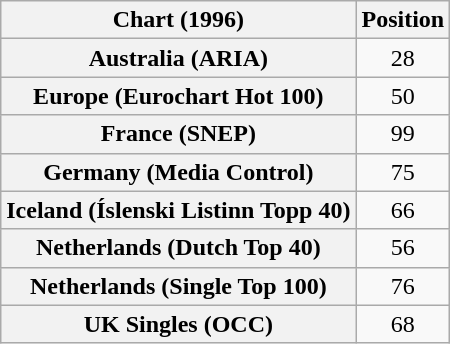<table class="wikitable sortable plainrowheaders" style="text-align:center">
<tr>
<th>Chart (1996)</th>
<th>Position</th>
</tr>
<tr>
<th scope="row">Australia (ARIA)</th>
<td>28</td>
</tr>
<tr>
<th scope="row">Europe (Eurochart Hot 100)</th>
<td>50</td>
</tr>
<tr>
<th scope="row">France (SNEP)</th>
<td>99</td>
</tr>
<tr>
<th scope="row">Germany (Media Control)</th>
<td>75</td>
</tr>
<tr>
<th scope="row">Iceland (Íslenski Listinn Topp 40)</th>
<td>66</td>
</tr>
<tr>
<th scope="row">Netherlands (Dutch Top 40)</th>
<td>56</td>
</tr>
<tr>
<th scope="row">Netherlands (Single Top 100)</th>
<td>76</td>
</tr>
<tr>
<th scope="row">UK Singles (OCC)</th>
<td>68</td>
</tr>
</table>
